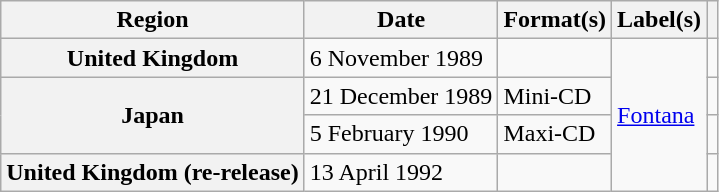<table class="wikitable plainrowheaders">
<tr>
<th scope="col">Region</th>
<th scope="col">Date</th>
<th scope="col">Format(s)</th>
<th scope="col">Label(s)</th>
<th scope="col"></th>
</tr>
<tr>
<th scope="row">United Kingdom</th>
<td>6 November 1989</td>
<td></td>
<td rowspan="4"><a href='#'>Fontana</a></td>
<td></td>
</tr>
<tr>
<th scope="row" rowspan="2">Japan</th>
<td>21 December 1989</td>
<td>Mini-CD</td>
<td></td>
</tr>
<tr>
<td>5 February 1990</td>
<td>Maxi-CD</td>
<td></td>
</tr>
<tr>
<th scope="row">United Kingdom (re-release)</th>
<td>13 April 1992</td>
<td></td>
<td></td>
</tr>
</table>
